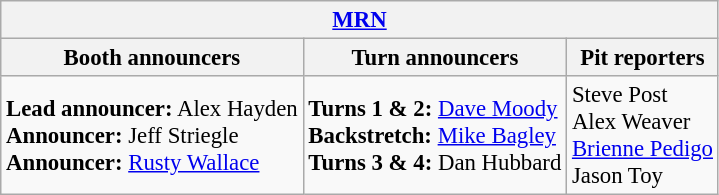<table class="wikitable" style="font-size: 95%;">
<tr>
<th colspan="3"><a href='#'>MRN</a></th>
</tr>
<tr>
<th>Booth announcers</th>
<th>Turn announcers</th>
<th>Pit reporters</th>
</tr>
<tr>
<td><strong>Lead announcer:</strong> Alex Hayden<br><strong>Announcer:</strong> Jeff Striegle<br><strong>Announcer:</strong> <a href='#'>Rusty Wallace</a></td>
<td><strong>Turns 1 & 2:</strong> <a href='#'>Dave Moody</a><br><strong>Backstretch:</strong> <a href='#'>Mike Bagley</a><br><strong>Turns 3 & 4:</strong> Dan Hubbard</td>
<td>Steve Post<br>Alex Weaver<br><a href='#'>Brienne Pedigo</a><br>Jason Toy</td>
</tr>
</table>
